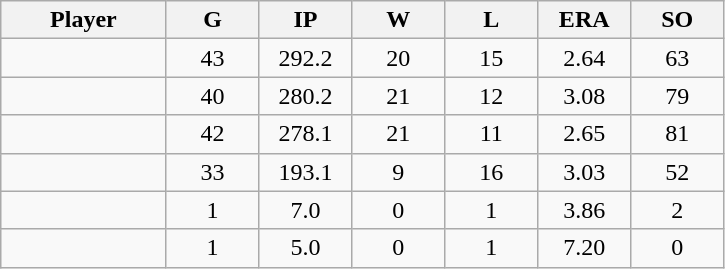<table class="wikitable sortable">
<tr>
<th bgcolor="#DDDDFF" width="16%">Player</th>
<th bgcolor="#DDDDFF" width="9%">G</th>
<th bgcolor="#DDDDFF" width="9%">IP</th>
<th bgcolor="#DDDDFF" width="9%">W</th>
<th bgcolor="#DDDDFF" width="9%">L</th>
<th bgcolor="#DDDDFF" width="9%">ERA</th>
<th bgcolor="#DDDDFF" width="9%">SO</th>
</tr>
<tr align="center">
<td></td>
<td>43</td>
<td>292.2</td>
<td>20</td>
<td>15</td>
<td>2.64</td>
<td>63</td>
</tr>
<tr align="center">
<td></td>
<td>40</td>
<td>280.2</td>
<td>21</td>
<td>12</td>
<td>3.08</td>
<td>79</td>
</tr>
<tr align="center">
<td></td>
<td>42</td>
<td>278.1</td>
<td>21</td>
<td>11</td>
<td>2.65</td>
<td>81</td>
</tr>
<tr align="center">
<td></td>
<td>33</td>
<td>193.1</td>
<td>9</td>
<td>16</td>
<td>3.03</td>
<td>52</td>
</tr>
<tr align="center">
<td></td>
<td>1</td>
<td>7.0</td>
<td>0</td>
<td>1</td>
<td>3.86</td>
<td>2</td>
</tr>
<tr align="center">
<td></td>
<td>1</td>
<td>5.0</td>
<td>0</td>
<td>1</td>
<td>7.20</td>
<td>0</td>
</tr>
</table>
